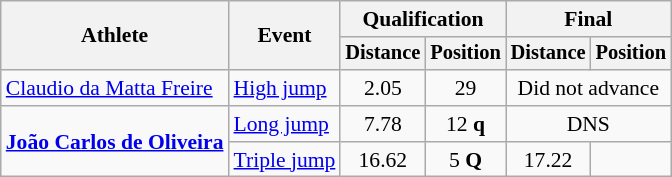<table class=wikitable style="font-size:90%">
<tr>
<th rowspan="2">Athlete</th>
<th rowspan="2">Event</th>
<th colspan="2">Qualification</th>
<th colspan="2">Final</th>
</tr>
<tr style="font-size:95%">
<th>Distance</th>
<th>Position</th>
<th>Distance</th>
<th>Position</th>
</tr>
<tr align=center>
<td align=left rowspan="1"><a href='#'>Claudio da Matta Freire</a></td>
<td style="text-align:left;"><a href='#'>High jump</a></td>
<td>2.05</td>
<td>29</td>
<td colspan=2>Did not advance</td>
</tr>
<tr align=center>
<td align=left rowspan="2"><strong><a href='#'>João Carlos de Oliveira</a></strong></td>
<td style="text-align:left;"><a href='#'>Long jump</a></td>
<td>7.78</td>
<td>12 <strong>q</strong></td>
<td colspan=2>DNS</td>
</tr>
<tr align=center>
<td style="text-align:left;"><a href='#'>Triple jump</a></td>
<td>16.62</td>
<td>5 <strong>Q</strong></td>
<td>17.22</td>
<td></td>
</tr>
</table>
